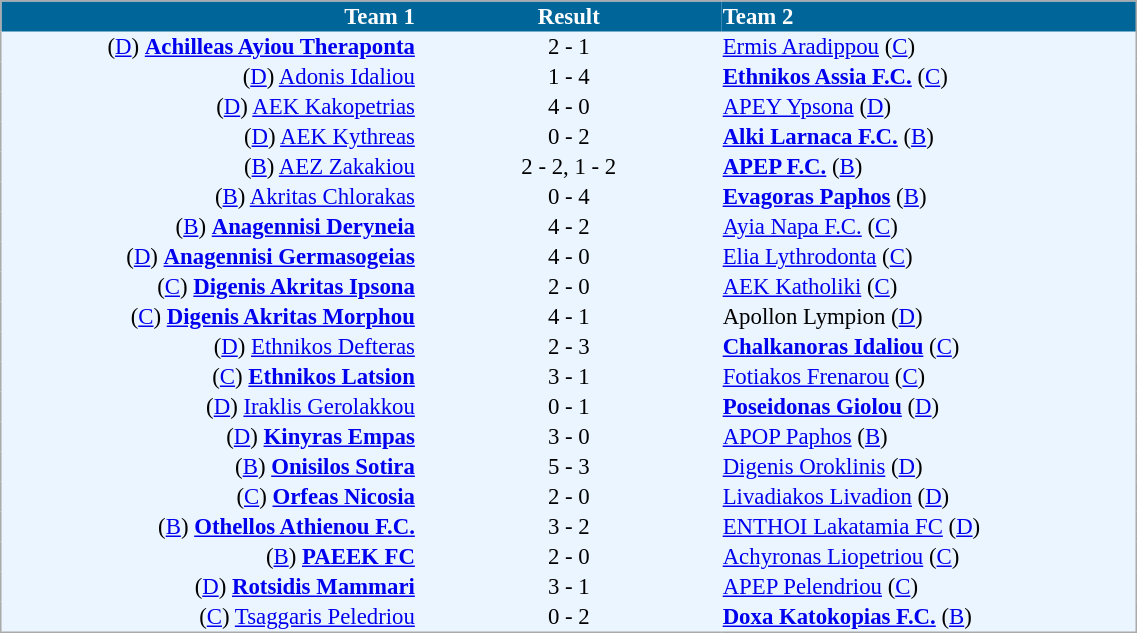<table cellspacing="0" style="background: #EBF5FF; border: 1px #aaa solid; border-collapse: collapse; font-size: 95%;" width=60%>
<tr bgcolor=#006699 style="color:white;">
<th width=30% align="right">Team 1</th>
<th width=22% align="center">Result</th>
<th width=30% align="left">Team 2</th>
</tr>
<tr>
<td align=right>(<a href='#'>D</a>) <strong><a href='#'>Achilleas Ayiou Theraponta</a></strong></td>
<td align=center>2 - 1</td>
<td align=left><a href='#'>Ermis Aradippou</a> (<a href='#'>C</a>)</td>
</tr>
<tr>
<td align=right>(<a href='#'>D</a>) <a href='#'>Adonis Idaliou</a></td>
<td align=center>1 - 4</td>
<td align=left><strong><a href='#'>Ethnikos Assia F.C.</a></strong> (<a href='#'>C</a>)</td>
</tr>
<tr>
<td align=right>(<a href='#'>D</a>) <a href='#'>AEK Kakopetrias</a></td>
<td align=center>4 - 0</td>
<td align=left><a href='#'>APEY Ypsona</a> (<a href='#'>D</a>)</td>
</tr>
<tr>
<td align=right>(<a href='#'>D</a>) <a href='#'>AEK Kythreas</a></td>
<td align=center>0 - 2</td>
<td align=left><strong><a href='#'>Alki Larnaca F.C.</a></strong> (<a href='#'>B</a>)</td>
</tr>
<tr>
<td align=right>(<a href='#'>B</a>) <a href='#'>AEZ Zakakiou</a></td>
<td align=center>2 - 2, 1 - 2</td>
<td align=left><strong><a href='#'>APEP F.C.</a></strong> (<a href='#'>B</a>)</td>
</tr>
<tr>
<td align=right>(<a href='#'>B</a>) <a href='#'>Akritas Chlorakas</a></td>
<td align=center>0 - 4</td>
<td align=left><strong><a href='#'>Evagoras Paphos</a></strong> (<a href='#'>B</a>)</td>
</tr>
<tr>
<td align=right>(<a href='#'>B</a>) <strong><a href='#'>Anagennisi Deryneia</a></strong></td>
<td align=center>4 - 2</td>
<td align=left><a href='#'>Ayia Napa F.C.</a> (<a href='#'>C</a>)</td>
</tr>
<tr>
<td align=right>(<a href='#'>D</a>) <strong><a href='#'>Anagennisi Germasogeias</a></strong></td>
<td align=center>4 - 0</td>
<td align=left><a href='#'>Elia Lythrodonta</a> (<a href='#'>C</a>)</td>
</tr>
<tr>
<td align=right>(<a href='#'>C</a>) <strong><a href='#'>Digenis Akritas Ipsona</a></strong></td>
<td align=center>2 - 0</td>
<td align=left><a href='#'>AEK Katholiki</a> (<a href='#'>C</a>)</td>
</tr>
<tr>
<td align=right>(<a href='#'>C</a>) <strong><a href='#'>Digenis Akritas Morphou</a></strong></td>
<td align=center>4 - 1</td>
<td align=left>Apollon Lympion (<a href='#'>D</a>)</td>
</tr>
<tr>
<td align=right>(<a href='#'>D</a>) <a href='#'>Ethnikos Defteras</a></td>
<td align=center>2 - 3</td>
<td align=left><strong><a href='#'>Chalkanoras Idaliou</a></strong> (<a href='#'>C</a>)</td>
</tr>
<tr>
<td align=right>(<a href='#'>C</a>) <strong><a href='#'>Ethnikos Latsion</a></strong></td>
<td align=center>3 - 1</td>
<td align=left><a href='#'>Fotiakos Frenarou</a> (<a href='#'>C</a>)</td>
</tr>
<tr>
<td align=right>(<a href='#'>D</a>) <a href='#'>Iraklis Gerolakkou</a></td>
<td align=center>0 - 1</td>
<td align=left><strong><a href='#'>Poseidonas Giolou</a></strong> (<a href='#'>D</a>)</td>
</tr>
<tr>
<td align=right>(<a href='#'>D</a>) <strong><a href='#'>Kinyras Empas</a></strong></td>
<td align=center>3 - 0</td>
<td align=left><a href='#'>APOP Paphos</a> (<a href='#'>B</a>)</td>
</tr>
<tr>
<td align=right>(<a href='#'>B</a>) <strong><a href='#'>Onisilos Sotira</a></strong></td>
<td align=center>5 - 3</td>
<td align=left><a href='#'>Digenis Oroklinis</a> (<a href='#'>D</a>)</td>
</tr>
<tr>
<td align=right>(<a href='#'>C</a>) <strong><a href='#'>Orfeas Nicosia</a></strong></td>
<td align=center>2 - 0</td>
<td align=left><a href='#'>Livadiakos Livadion</a> (<a href='#'>D</a>)</td>
</tr>
<tr>
<td align=right>(<a href='#'>B</a>) <strong><a href='#'>Othellos Athienou F.C.</a></strong></td>
<td align=center>3 - 2</td>
<td align=left><a href='#'>ENTHOI Lakatamia FC</a> (<a href='#'>D</a>)</td>
</tr>
<tr>
<td align=right>(<a href='#'>B</a>) <strong><a href='#'>PAEEK FC</a></strong></td>
<td align=center>2 - 0</td>
<td align=left><a href='#'>Achyronas Liopetriou</a> (<a href='#'>C</a>)</td>
</tr>
<tr>
<td align=right>(<a href='#'>D</a>) <strong><a href='#'>Rotsidis Mammari</a></strong></td>
<td align=center>3 - 1</td>
<td align=left><a href='#'>APEP Pelendriou</a> (<a href='#'>C</a>)</td>
</tr>
<tr>
<td align=right>(<a href='#'>C</a>) <a href='#'>Tsaggaris Peledriou</a></td>
<td align=center>0 - 2</td>
<td align=left><strong><a href='#'>Doxa Katokopias F.C.</a></strong> (<a href='#'>B</a>)</td>
</tr>
<tr>
</tr>
</table>
